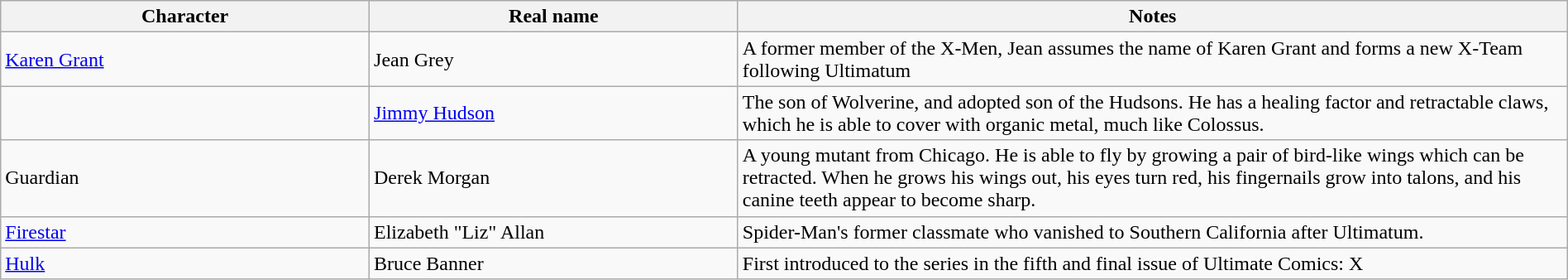<table class="wikitable" width=100%>
<tr>
<th width=20%>Character</th>
<th width=20%>Real name</th>
<th width=45%>Notes</th>
</tr>
<tr>
<td><a href='#'>Karen Grant</a></td>
<td>Jean Grey</td>
<td>A former member of the X-Men, Jean assumes the name of Karen Grant and forms a new X-Team following Ultimatum</td>
</tr>
<tr>
<td></td>
<td><a href='#'>Jimmy Hudson</a></td>
<td>The son of Wolverine, and adopted son of the Hudsons. He has a healing factor and retractable claws, which he is able to cover with organic metal, much like Colossus.</td>
</tr>
<tr>
<td>Guardian</td>
<td>Derek Morgan</td>
<td>A young mutant from Chicago. He is able to fly by growing a pair of bird-like wings which can be retracted. When he grows his wings out, his eyes turn red, his fingernails grow into talons, and his canine teeth appear to become sharp.</td>
</tr>
<tr>
<td><a href='#'>Firestar</a></td>
<td>Elizabeth "Liz" Allan</td>
<td>Spider-Man's former classmate who vanished to Southern California after Ultimatum.</td>
</tr>
<tr>
<td><a href='#'>Hulk</a></td>
<td>Bruce Banner</td>
<td>First introduced to the series in the fifth and final issue of Ultimate Comics: X</td>
</tr>
</table>
